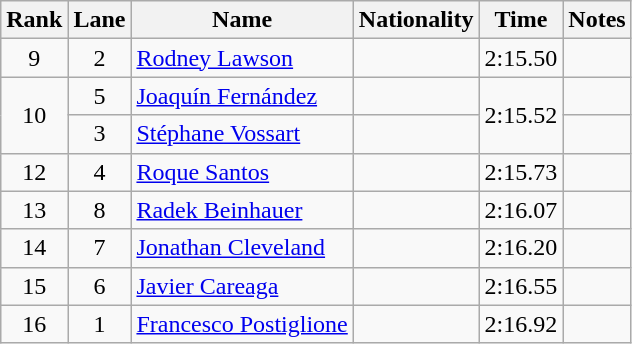<table class="wikitable sortable" style="text-align:center">
<tr>
<th>Rank</th>
<th>Lane</th>
<th>Name</th>
<th>Nationality</th>
<th>Time</th>
<th>Notes</th>
</tr>
<tr>
<td>9</td>
<td>2</td>
<td align=left><a href='#'>Rodney Lawson</a></td>
<td align=left></td>
<td>2:15.50</td>
<td></td>
</tr>
<tr>
<td rowspan=2>10</td>
<td>5</td>
<td align=left><a href='#'>Joaquín Fernández</a></td>
<td align=left></td>
<td rowspan=2>2:15.52</td>
<td></td>
</tr>
<tr>
<td>3</td>
<td align=left><a href='#'>Stéphane Vossart</a></td>
<td align=left></td>
<td></td>
</tr>
<tr>
<td>12</td>
<td>4</td>
<td align=left><a href='#'>Roque Santos</a></td>
<td align=left></td>
<td>2:15.73</td>
<td></td>
</tr>
<tr>
<td>13</td>
<td>8</td>
<td align=left><a href='#'>Radek Beinhauer</a></td>
<td align=left></td>
<td>2:16.07</td>
<td></td>
</tr>
<tr>
<td>14</td>
<td>7</td>
<td align=left><a href='#'>Jonathan Cleveland</a></td>
<td align=left></td>
<td>2:16.20</td>
<td></td>
</tr>
<tr>
<td>15</td>
<td>6</td>
<td align=left><a href='#'>Javier Careaga</a></td>
<td align=left></td>
<td>2:16.55</td>
<td></td>
</tr>
<tr>
<td>16</td>
<td>1</td>
<td align=left><a href='#'>Francesco Postiglione</a></td>
<td align=left></td>
<td>2:16.92</td>
<td></td>
</tr>
</table>
